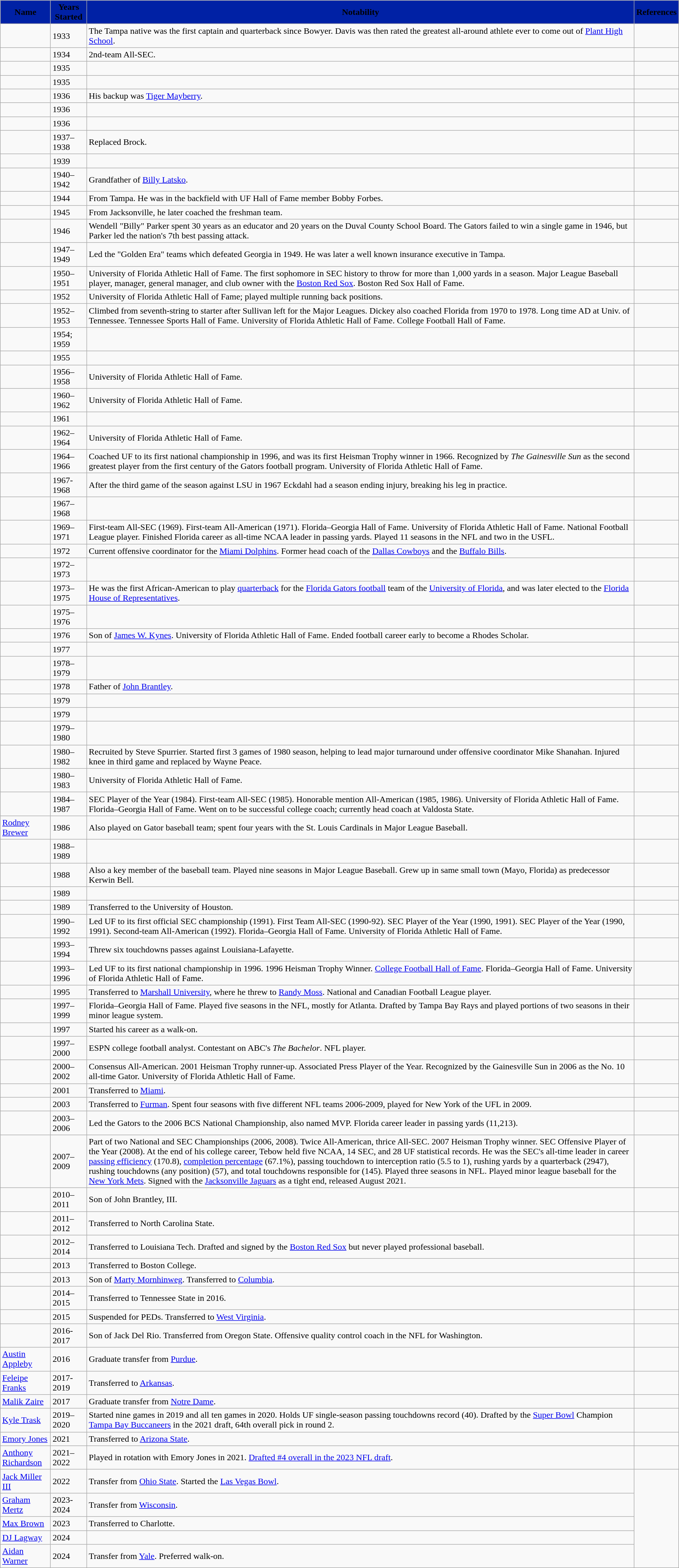<table class="wikitable sortable" style="text-align:left;">
<tr>
<th style="background:#0021A5;"><span>Name</span></th>
<th style="background:#0021A5;"><span>Years Started</span></th>
<th style="background:#0021A5;"><span>Notability</span></th>
<th style="background:#0021A5;"><span>References</span></th>
</tr>
<tr>
<td></td>
<td>1933</td>
<td>The Tampa native was the first captain and quarterback since Bowyer. Davis was then rated the greatest all-around athlete ever to come out of <a href='#'>Plant High School</a>.</td>
<td></td>
</tr>
<tr>
<td></td>
<td>1934</td>
<td>2nd-team All-SEC.</td>
<td></td>
</tr>
<tr>
<td></td>
<td>1935</td>
<td></td>
<td></td>
</tr>
<tr>
<td></td>
<td>1935</td>
<td></td>
<td></td>
</tr>
<tr>
<td></td>
<td>1936</td>
<td>His backup was <a href='#'>Tiger Mayberry</a>.</td>
<td></td>
</tr>
<tr>
<td></td>
<td>1936</td>
<td></td>
<td></td>
</tr>
<tr>
<td></td>
<td>1936</td>
<td></td>
<td></td>
</tr>
<tr>
<td></td>
<td>1937–1938</td>
<td>Replaced Brock.</td>
<td></td>
</tr>
<tr>
<td></td>
<td>1939</td>
<td></td>
<td></td>
</tr>
<tr>
<td></td>
<td>1940–1942</td>
<td>Grandfather of <a href='#'>Billy Latsko</a>.</td>
<td></td>
</tr>
<tr>
<td></td>
<td>1944</td>
<td>From Tampa. He was in the backfield with UF Hall of Fame member Bobby Forbes.</td>
<td></td>
</tr>
<tr>
<td></td>
<td>1945</td>
<td>From Jacksonville, he later coached the freshman team.</td>
<td></td>
</tr>
<tr>
<td></td>
<td>1946</td>
<td>Wendell "Billy" Parker spent 30 years as an educator and 20 years on the Duval County School Board. The Gators failed to win a single game in 1946, but Parker led the nation's 7th best passing attack.</td>
<td></td>
</tr>
<tr>
<td></td>
<td>1947–1949</td>
<td>Led the "Golden Era" teams which defeated Georgia in 1949.  He was later a well known insurance executive in Tampa.</td>
<td></td>
</tr>
<tr>
<td></td>
<td>1950–1951</td>
<td>University of Florida Athletic Hall of Fame. The first sophomore in SEC history to throw for more than 1,000 yards in a season. Major League Baseball player, manager, general manager, and club owner with the <a href='#'>Boston Red Sox</a>. Boston Red Sox Hall of Fame.</td>
<td></td>
</tr>
<tr>
<td></td>
<td>1952</td>
<td>University of Florida Athletic Hall of Fame; played multiple running back positions.</td>
<td></td>
</tr>
<tr>
<td></td>
<td>1952–1953</td>
<td>Climbed from seventh-string to starter after Sullivan left for the Major Leagues. Dickey also coached Florida from 1970 to 1978. Long time AD at Univ. of Tennessee. Tennessee Sports Hall of Fame. University of Florida Athletic Hall of Fame. College Football Hall of Fame.</td>
<td></td>
</tr>
<tr>
<td></td>
<td>1954; 1959</td>
<td></td>
</tr>
<tr>
<td></td>
<td>1955</td>
<td></td>
<td></td>
</tr>
<tr>
<td></td>
<td>1956–1958</td>
<td>University of Florida Athletic Hall of Fame.</td>
<td></td>
</tr>
<tr>
<td></td>
<td>1960–1962</td>
<td>University of Florida Athletic Hall of Fame.</td>
<td></td>
</tr>
<tr>
<td></td>
<td>1961</td>
<td></td>
<td></td>
</tr>
<tr>
<td></td>
<td>1962–1964</td>
<td>University of Florida Athletic Hall of Fame.</td>
<td></td>
</tr>
<tr>
<td></td>
<td>1964–1966</td>
<td>Coached UF to its first national championship in 1996, and was its first Heisman Trophy winner in 1966. Recognized by <em>The Gainesville Sun</em> as the second greatest player from the first century of the Gators football program. University of Florida Athletic Hall of Fame.</td>
<td></td>
</tr>
<tr>
<td></td>
<td>1967-1968</td>
<td>After the third game of the season against LSU in 1967 Eckdahl had a season ending injury, breaking his leg in practice.</td>
<td></td>
</tr>
<tr>
<td></td>
<td>1967–1968</td>
<td></td>
<td></td>
</tr>
<tr>
<td></td>
<td>1969–1971</td>
<td>First-team All-SEC (1969). First-team All-American (1971). Florida–Georgia Hall of Fame. University of Florida Athletic Hall of Fame. National Football League player.  Finished Florida career as all-time NCAA leader in passing yards.  Played 11 seasons in the NFL and two in the USFL.</td>
<td></td>
</tr>
<tr>
<td></td>
<td>1972</td>
<td>Current offensive coordinator for the <a href='#'>Miami Dolphins</a>. Former head coach of the <a href='#'>Dallas Cowboys</a> and the <a href='#'>Buffalo Bills</a>.</td>
<td></td>
</tr>
<tr>
<td></td>
<td>1972–1973</td>
<td></td>
<td></td>
</tr>
<tr>
<td></td>
<td>1973–1975</td>
<td>He was the first African-American to play <a href='#'>quarterback</a> for the <a href='#'>Florida Gators football</a> team of the <a href='#'>University of Florida</a>, and was later elected to the <a href='#'>Florida House of Representatives</a>.</td>
<td></td>
</tr>
<tr>
<td></td>
<td>1975–1976</td>
<td></td>
<td></td>
</tr>
<tr>
<td></td>
<td>1976</td>
<td>Son of <a href='#'>James W. Kynes</a>. University of Florida Athletic Hall of Fame.  Ended football career early to become a Rhodes Scholar.</td>
<td></td>
</tr>
<tr>
<td></td>
<td>1977</td>
<td></td>
<td></td>
</tr>
<tr>
<td></td>
<td>1978–1979</td>
<td></td>
<td></td>
</tr>
<tr>
<td></td>
<td>1978</td>
<td>Father of <a href='#'>John Brantley</a>.</td>
<td></td>
</tr>
<tr>
<td></td>
<td>1979</td>
<td></td>
<td></td>
</tr>
<tr>
<td></td>
<td>1979</td>
<td></td>
<td></td>
</tr>
<tr>
<td></td>
<td>1979–1980</td>
<td></td>
<td></td>
</tr>
<tr>
<td></td>
<td>1980–1982</td>
<td>Recruited by Steve Spurrier. Started first 3 games of 1980 season, helping to lead major turnaround under offensive coordinator Mike Shanahan.  Injured knee in third game and replaced by Wayne Peace.</td>
<td></td>
</tr>
<tr>
<td></td>
<td>1980–1983</td>
<td>University of Florida Athletic Hall of Fame.</td>
<td></td>
</tr>
<tr>
<td></td>
<td>1984–1987</td>
<td>SEC Player of the Year (1984). First-team All-SEC (1985). Honorable mention All-American (1985, 1986). University of Florida Athletic Hall of Fame. Florida–Georgia Hall of Fame.  Went on to be successful college coach; currently head coach at Valdosta State.</td>
<td></td>
</tr>
<tr>
<td><a href='#'>Rodney Brewer</a></td>
<td>1986</td>
<td>Also played on Gator baseball team; spent four years with the St. Louis Cardinals in Major League Baseball.</td>
<td></td>
</tr>
<tr>
<td></td>
<td>1988–1989</td>
<td></td>
<td></td>
</tr>
<tr>
<td></td>
<td>1988</td>
<td>Also a key member of the baseball team.  Played nine seasons in Major League Baseball.  Grew up in same small town (Mayo, Florida) as predecessor Kerwin Bell.</td>
<td></td>
</tr>
<tr>
<td></td>
<td>1989</td>
<td></td>
<td></td>
</tr>
<tr>
<td></td>
<td>1989</td>
<td>Transferred to the University of Houston.</td>
<td></td>
</tr>
<tr>
<td></td>
<td>1990–1992</td>
<td>Led UF to its first official SEC championship (1991).  First Team All-SEC (1990-92). SEC Player of the Year (1990, 1991). SEC Player of the Year (1990, 1991). Second-team All-American (1992). Florida–Georgia Hall of Fame. University of Florida Athletic Hall of Fame.</td>
<td></td>
</tr>
<tr>
<td></td>
<td>1993–1994</td>
<td>Threw six touchdowns passes against Louisiana-Lafayette.</td>
<td></td>
</tr>
<tr>
<td></td>
<td>1993–1996</td>
<td>Led UF to its first national championship in 1996. 1996 Heisman Trophy Winner. <a href='#'>College Football Hall of Fame</a>. Florida–Georgia Hall of Fame. University of Florida Athletic Hall of Fame.</td>
<td></td>
</tr>
<tr>
<td></td>
<td>1995</td>
<td>Transferred to <a href='#'>Marshall University</a>, where he threw to <a href='#'>Randy Moss</a>. National and Canadian Football League player.</td>
<td></td>
</tr>
<tr>
<td></td>
<td>1997–1999</td>
<td>Florida–Georgia Hall of Fame.  Played five seasons in the NFL, mostly for Atlanta. Drafted by Tampa Bay Rays and played portions of two seasons in their minor league system.</td>
<td></td>
</tr>
<tr>
<td></td>
<td>1997</td>
<td>Started his career as a walk-on.</td>
<td></td>
</tr>
<tr>
<td></td>
<td>1997–2000</td>
<td>ESPN college football analyst. Contestant on ABC's <em>The Bachelor</em>. NFL player.</td>
<td></td>
</tr>
<tr>
<td></td>
<td>2000–2002</td>
<td>Consensus All-American. 2001 Heisman Trophy runner-up. Associated Press Player of the Year. Recognized by the Gainesville Sun in 2006 as the No. 10 all-time Gator. University of Florida Athletic Hall of Fame.</td>
<td></td>
</tr>
<tr>
<td></td>
<td>2001</td>
<td>Transferred to <a href='#'>Miami</a>.</td>
<td></td>
</tr>
<tr>
<td></td>
<td>2003</td>
<td>Transferred to <a href='#'>Furman</a>. Spent four seasons with five different NFL teams 2006-2009, played for New York of the UFL in 2009.</td>
<td></td>
</tr>
<tr>
<td></td>
<td>2003–2006</td>
<td>Led the Gators to the 2006 BCS National Championship, also named MVP. Florida career leader in passing yards (11,213).</td>
<td></td>
</tr>
<tr>
<td></td>
<td>2007–2009</td>
<td>Part of two National and SEC Championships (2006, 2008). Twice All-American, thrice All-SEC. 2007 Heisman Trophy winner. SEC Offensive Player of the Year (2008). At the end of his college career, Tebow held five NCAA, 14 SEC, and 28 UF statistical records. He was the SEC's all-time leader in career <a href='#'>passing efficiency</a> (170.8), <a href='#'>completion percentage</a> (67.1%), passing touchdown to interception ratio (5.5 to 1), rushing yards by a quarterback (2947), rushing touchdowns (any position) (57), and total touchdowns responsible for (145).  Played three seasons in NFL. Played minor league baseball for the <a href='#'>New York Mets</a>. Signed with the <a href='#'>Jacksonville Jaguars</a> as a tight end, released August 2021.</td>
<td></td>
</tr>
<tr>
<td></td>
<td>2010–2011</td>
<td>Son of John Brantley, III.</td>
<td></td>
</tr>
<tr>
<td></td>
<td>2011–2012</td>
<td>Transferred to North Carolina State.</td>
<td></td>
</tr>
<tr>
<td></td>
<td>2012–2014</td>
<td>Transferred to Louisiana Tech. Drafted and signed by the <a href='#'>Boston Red Sox</a> but never played professional baseball.</td>
<td></td>
</tr>
<tr>
<td></td>
<td>2013</td>
<td>Transferred to Boston College.</td>
<td></td>
</tr>
<tr>
<td></td>
<td>2013</td>
<td>Son of <a href='#'>Marty Mornhinweg</a>. Transferred to <a href='#'>Columbia</a>.</td>
<td></td>
</tr>
<tr>
<td></td>
<td>2014–2015</td>
<td>Transferred to Tennessee State in 2016.</td>
<td></td>
</tr>
<tr>
<td></td>
<td>2015</td>
<td>Suspended for PEDs. Transferred to <a href='#'>West Virginia</a>.</td>
<td></td>
</tr>
<tr>
<td></td>
<td>2016-2017</td>
<td>Son of Jack Del Rio. Transferred from Oregon State. Offensive quality control coach in the NFL for Washington.</td>
<td></td>
</tr>
<tr>
<td><a href='#'>Austin Appleby</a></td>
<td>2016</td>
<td>Graduate transfer from <a href='#'>Purdue</a>.</td>
<td></td>
</tr>
<tr>
<td><a href='#'>Feleipe Franks</a></td>
<td>2017-2019</td>
<td>Transferred to <a href='#'>Arkansas</a>.</td>
<td></td>
</tr>
<tr>
<td><a href='#'>Malik Zaire</a></td>
<td>2017</td>
<td>Graduate transfer from <a href='#'>Notre Dame</a>.</td>
<td></td>
</tr>
<tr>
<td><a href='#'>Kyle Trask</a></td>
<td>2019–2020</td>
<td>Started nine games in 2019 and all ten games in 2020. Holds UF single-season passing touchdowns record (40). Drafted by the <a href='#'>Super Bowl</a> Champion <a href='#'>Tampa Bay Buccaneers</a> in the 2021 draft, 64th overall pick in round 2.</td>
<td></td>
</tr>
<tr>
<td><a href='#'>Emory Jones</a></td>
<td>2021</td>
<td>Transferred to <a href='#'>Arizona State</a>.</td>
<td></td>
</tr>
<tr>
<td><a href='#'>Anthony Richardson</a></td>
<td>2021–2022</td>
<td>Played in rotation with Emory Jones in 2021. <a href='#'>Drafted #4 overall in the 2023 NFL draft</a>.</td>
<td></td>
</tr>
<tr>
<td><a href='#'>Jack Miller III</a></td>
<td>2022</td>
<td>Transfer from <a href='#'>Ohio State</a>. Started the <a href='#'>Las Vegas Bowl</a>.</td>
</tr>
<tr>
<td><a href='#'>Graham Mertz</a></td>
<td>2023-2024</td>
<td>Transfer from <a href='#'>Wisconsin</a>.</td>
</tr>
<tr>
<td><a href='#'>Max Brown</a></td>
<td>2023</td>
<td>Transferred to Charlotte.</td>
</tr>
<tr>
<td><a href='#'>DJ Lagway</a></td>
<td>2024</td>
<td></td>
</tr>
<tr>
<td><a href='#'>Aidan Warner</a></td>
<td>2024</td>
<td>Transfer from <a href='#'>Yale</a>. Preferred walk-on.</td>
</tr>
</table>
